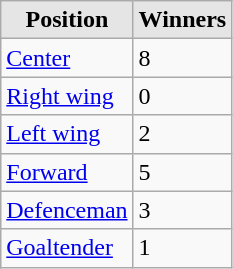<table class="wikitable">
<tr>
<th style="background:#e5e5e5;">Position</th>
<th style="background:#e5e5e5;">Winners</th>
</tr>
<tr>
<td><a href='#'>Center</a></td>
<td>8</td>
</tr>
<tr>
<td><a href='#'>Right wing</a></td>
<td>0</td>
</tr>
<tr>
<td><a href='#'>Left wing</a></td>
<td>2</td>
</tr>
<tr>
<td><a href='#'>Forward</a></td>
<td>5</td>
</tr>
<tr>
<td><a href='#'>Defenceman</a></td>
<td>3</td>
</tr>
<tr>
<td><a href='#'>Goaltender</a></td>
<td>1</td>
</tr>
</table>
